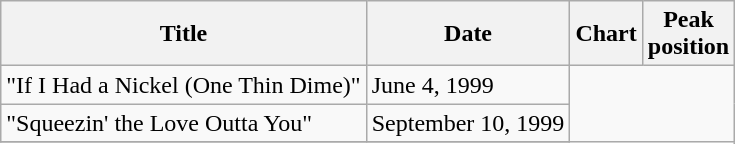<table class="wikitable">
<tr>
<th>Title</th>
<th>Date</th>
<th>Chart</th>
<th>Peak<br>position</th>
</tr>
<tr>
<td>"If I Had a Nickel (One Thin Dime)"</td>
<td>June 4, 1999<br></td>
</tr>
<tr>
<td>"Squeezin' the Love Outta You"</td>
<td>September 10, 1999<br></td>
</tr>
<tr>
</tr>
</table>
